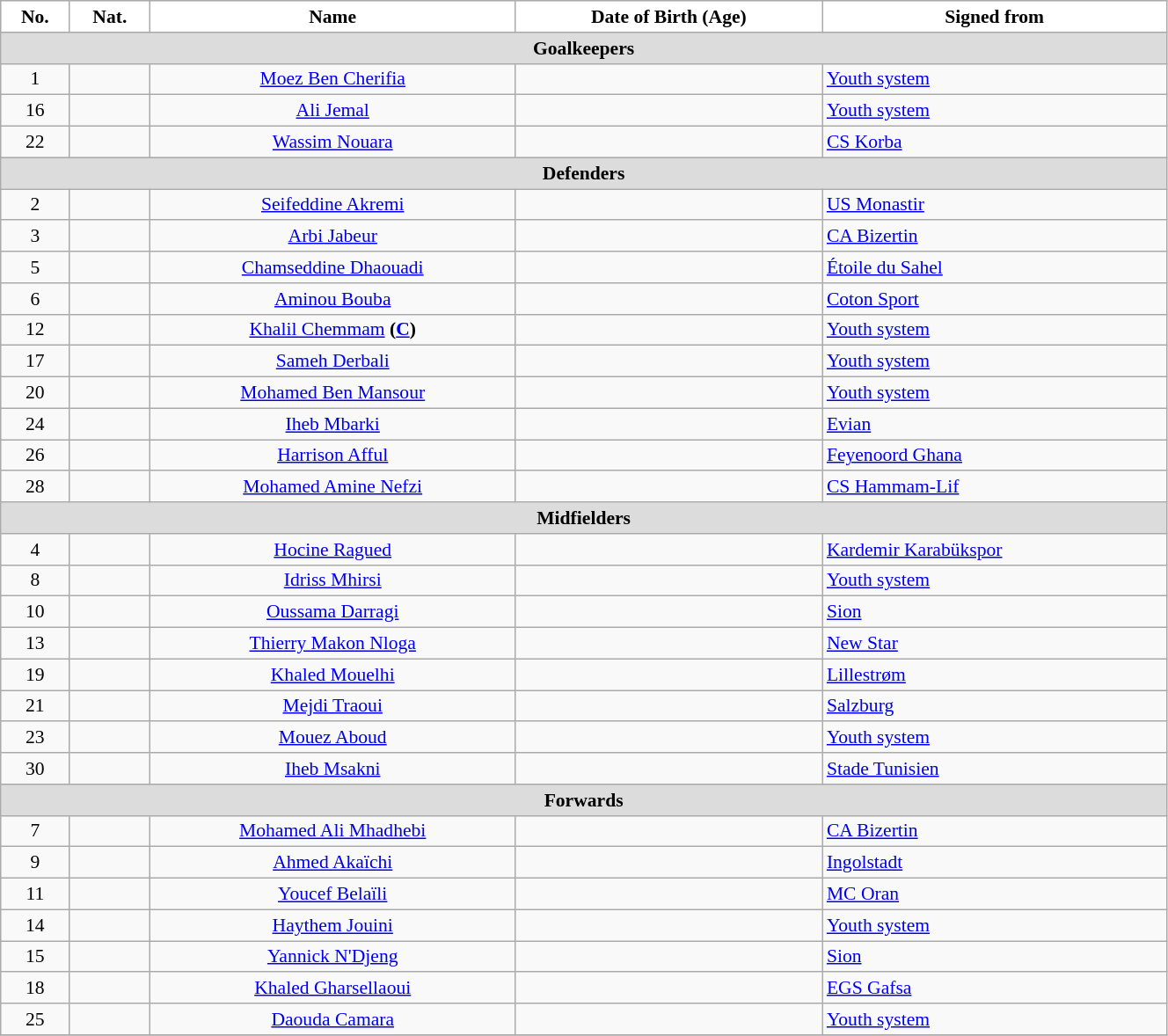<table class="wikitable" style="text-align:center; font-size:90%; width:70%">
<tr>
<th style="background:white; color:black; text-align:center;">No.</th>
<th style="background:white; color:black; text-align:center;">Nat.</th>
<th style="background:white; color:black; text-align:center;">Name</th>
<th style="background:white; color:black; text-align:center;">Date of Birth (Age)</th>
<th style="background:white; color:black; text-align:center;">Signed from</th>
</tr>
<tr>
<th colspan=10 style="background:#DCDCDC; text-align:center;">Goalkeepers</th>
</tr>
<tr>
<td>1</td>
<td></td>
<td><a href='#'>Moez Ben Cherifia</a></td>
<td></td>
<td style="text-align:left"> <a href='#'>Youth system</a></td>
</tr>
<tr>
<td>16</td>
<td></td>
<td><a href='#'>Ali Jemal</a></td>
<td></td>
<td style="text-align:left"> <a href='#'>Youth system</a></td>
</tr>
<tr>
<td>22</td>
<td></td>
<td><a href='#'>Wassim Nouara</a></td>
<td></td>
<td style="text-align:left"> <a href='#'>CS Korba</a></td>
</tr>
<tr>
<th colspan=10 style="background:#DCDCDC; text-align:center;">Defenders</th>
</tr>
<tr>
<td>2</td>
<td></td>
<td><a href='#'>Seifeddine Akremi</a></td>
<td></td>
<td style="text-align:left"> <a href='#'>US Monastir</a></td>
</tr>
<tr>
<td>3</td>
<td></td>
<td><a href='#'>Arbi Jabeur</a></td>
<td></td>
<td style="text-align:left"> <a href='#'>CA Bizertin</a></td>
</tr>
<tr>
<td>5</td>
<td></td>
<td><a href='#'>Chamseddine Dhaouadi</a></td>
<td></td>
<td style="text-align:left"> <a href='#'>Étoile du Sahel</a></td>
</tr>
<tr>
<td>6</td>
<td></td>
<td><a href='#'>Aminou Bouba</a></td>
<td></td>
<td style="text-align:left"> <a href='#'>Coton Sport</a></td>
</tr>
<tr>
<td>12</td>
<td></td>
<td><a href='#'>Khalil Chemmam</a> <strong>(<a href='#'>C</a>)</strong></td>
<td></td>
<td style="text-align:left"> <a href='#'>Youth system</a></td>
</tr>
<tr>
<td>17</td>
<td></td>
<td><a href='#'>Sameh Derbali</a></td>
<td></td>
<td style="text-align:left"> <a href='#'>Youth system</a></td>
</tr>
<tr>
<td>20</td>
<td></td>
<td><a href='#'>Mohamed Ben Mansour</a></td>
<td></td>
<td style="text-align:left"> <a href='#'>Youth system</a></td>
</tr>
<tr>
<td>24</td>
<td></td>
<td><a href='#'>Iheb Mbarki</a></td>
<td></td>
<td style="text-align:left"> <a href='#'>Evian</a></td>
</tr>
<tr>
<td>26</td>
<td></td>
<td><a href='#'>Harrison Afful</a></td>
<td></td>
<td style="text-align:left"> <a href='#'>Feyenoord Ghana</a></td>
</tr>
<tr>
<td>28</td>
<td></td>
<td><a href='#'>Mohamed Amine Nefzi</a></td>
<td></td>
<td style="text-align:left"> <a href='#'>CS Hammam-Lif</a></td>
</tr>
<tr>
<th colspan=10 style="background:#DCDCDC; text-align:center;">Midfielders</th>
</tr>
<tr>
<td>4</td>
<td></td>
<td><a href='#'>Hocine Ragued</a></td>
<td></td>
<td style="text-align:left"> <a href='#'>Kardemir Karabükspor</a></td>
</tr>
<tr>
<td>8</td>
<td></td>
<td><a href='#'>Idriss Mhirsi</a></td>
<td></td>
<td style="text-align:left"> <a href='#'>Youth system</a></td>
</tr>
<tr>
<td>10</td>
<td></td>
<td><a href='#'>Oussama Darragi</a></td>
<td></td>
<td style="text-align:left"> <a href='#'>Sion</a></td>
</tr>
<tr>
<td>13</td>
<td></td>
<td><a href='#'>Thierry Makon Nloga</a></td>
<td></td>
<td style="text-align:left"> <a href='#'>New Star</a></td>
</tr>
<tr>
<td>19</td>
<td></td>
<td><a href='#'>Khaled Mouelhi</a></td>
<td></td>
<td style="text-align:left"> <a href='#'>Lillestrøm</a></td>
</tr>
<tr>
<td>21</td>
<td></td>
<td><a href='#'>Mejdi Traoui</a></td>
<td></td>
<td style="text-align:left"> <a href='#'>Salzburg</a></td>
</tr>
<tr>
<td>23</td>
<td></td>
<td><a href='#'>Mouez Aboud</a></td>
<td></td>
<td style="text-align:left"> <a href='#'>Youth system</a></td>
</tr>
<tr>
<td>30</td>
<td></td>
<td><a href='#'>Iheb Msakni</a></td>
<td></td>
<td style="text-align:left"> <a href='#'>Stade Tunisien</a></td>
</tr>
<tr>
<th colspan=10 style="background:#DCDCDC; text-align:center;">Forwards</th>
</tr>
<tr>
<td>7</td>
<td></td>
<td><a href='#'>Mohamed Ali Mhadhebi</a></td>
<td></td>
<td style="text-align:left"> <a href='#'>CA Bizertin</a></td>
</tr>
<tr>
<td>9</td>
<td></td>
<td><a href='#'>Ahmed Akaïchi</a></td>
<td></td>
<td style="text-align:left"> <a href='#'>Ingolstadt</a></td>
</tr>
<tr>
<td>11</td>
<td></td>
<td><a href='#'>Youcef Belaïli</a></td>
<td></td>
<td style="text-align:left"> <a href='#'>MC Oran</a></td>
</tr>
<tr>
<td>14</td>
<td></td>
<td><a href='#'>Haythem Jouini</a></td>
<td></td>
<td style="text-align:left"> <a href='#'>Youth system</a></td>
</tr>
<tr>
<td>15</td>
<td></td>
<td><a href='#'>Yannick N'Djeng</a></td>
<td></td>
<td style="text-align:left"> <a href='#'>Sion</a></td>
</tr>
<tr>
<td>18</td>
<td></td>
<td><a href='#'>Khaled Gharsellaoui</a></td>
<td></td>
<td style="text-align:left"> <a href='#'>EGS Gafsa</a></td>
</tr>
<tr>
<td>25</td>
<td></td>
<td><a href='#'>Daouda Camara</a></td>
<td></td>
<td style="text-align:left"> <a href='#'>Youth system</a></td>
</tr>
<tr>
</tr>
</table>
